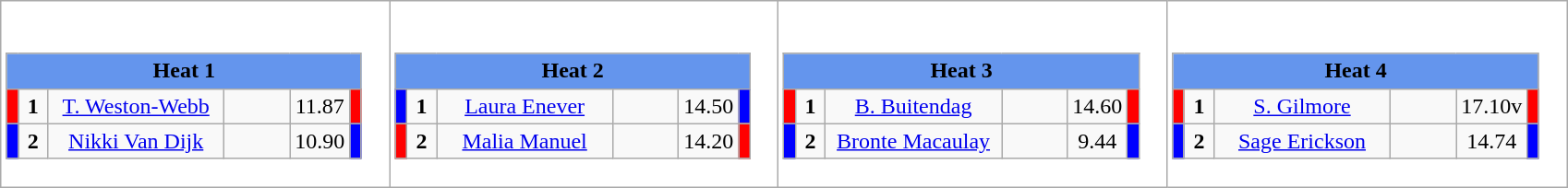<table class="wikitable" style="background:#fff;">
<tr>
<td><div><br><table class="wikitable">
<tr>
<td colspan="6"  style="text-align:center; background:#6495ed;"><strong>Heat 1</strong></td>
</tr>
<tr>
<td style="width:01px; background: #f00;"></td>
<td style="width:14px; text-align:center;"><strong>1</strong></td>
<td style="width:120px; text-align:center;"><a href='#'>T. Weston-Webb</a></td>
<td style="width:40px; text-align:center;"></td>
<td style="width:20px; text-align:center;">11.87</td>
<td style="width:01px; background: #f00;"></td>
</tr>
<tr>
<td style="width:01px; background: #00f;"></td>
<td style="width:14px; text-align:center;"><strong>2</strong></td>
<td style="width:120px; text-align:center;"><a href='#'>Nikki Van Dijk</a></td>
<td style="width:40px; text-align:center;"></td>
<td style="width:20px; text-align:center;">10.90</td>
<td style="width:01px; background: #00f;"></td>
</tr>
</table>
</div></td>
<td><div><br><table class="wikitable">
<tr>
<td colspan="6"  style="text-align:center; background:#6495ed;"><strong>Heat 2</strong></td>
</tr>
<tr>
<td style="width:01px; background: #00f;"></td>
<td style="width:14px; text-align:center;"><strong>1</strong></td>
<td style="width:120px; text-align:center;"><a href='#'>Laura Enever</a></td>
<td style="width:40px; text-align:center;"></td>
<td style="width:20px; text-align:center;">14.50</td>
<td style="width:01px; background: #00f;"></td>
</tr>
<tr>
<td style="width:01px; background: #f00;"></td>
<td style="width:14px; text-align:center;"><strong>2</strong></td>
<td style="width:120px; text-align:center;"><a href='#'>Malia Manuel</a></td>
<td style="width:40px; text-align:center;"></td>
<td style="width:20px; text-align:center;">14.20</td>
<td style="width:01px; background: #f00;"></td>
</tr>
</table>
</div></td>
<td><div><br><table class="wikitable">
<tr>
<td colspan="6"  style="text-align:center; background:#6495ed;"><strong>Heat 3</strong></td>
</tr>
<tr>
<td style="width:01px; background: #f00;"></td>
<td style="width:14px; text-align:center;"><strong>1</strong></td>
<td style="width:120px; text-align:center;"><a href='#'>B. Buitendag</a></td>
<td style="width:40px; text-align:center;"></td>
<td style="width:20px; text-align:center;">14.60</td>
<td style="width:01px; background: #f00;"></td>
</tr>
<tr>
<td style="width:01px; background: #00f;"></td>
<td style="width:14px; text-align:center;"><strong>2</strong></td>
<td style="width:120px; text-align:center;"><a href='#'>Bronte Macaulay</a></td>
<td style="width:40px; text-align:center;"></td>
<td style="width:20px; text-align:center;">9.44</td>
<td style="width:01px; background: #00f;"></td>
</tr>
</table>
</div></td>
<td><div><br><table class="wikitable">
<tr>
<td colspan="6"  style="text-align:center; background:#6495ed;"><strong>Heat 4</strong></td>
</tr>
<tr>
<td style="width:01px; background: #f00;"></td>
<td style="width:14px; text-align:center;"><strong>1</strong></td>
<td style="width:120px; text-align:center;"><a href='#'>S. Gilmore</a></td>
<td style="width:40px; text-align:center;"></td>
<td style="width:20px; text-align:center;">17.10v</td>
<td style="width:01px; background: #f00;"></td>
</tr>
<tr>
<td style="width:01px; background: #00f;"></td>
<td style="width:14px; text-align:center;"><strong>2</strong></td>
<td style="width:120px; text-align:center;"><a href='#'>Sage Erickson</a></td>
<td style="width:40px; text-align:center;"></td>
<td style="width:20px; text-align:center;">14.74</td>
<td style="width:01px; background: #00f;"></td>
</tr>
</table>
</div></td>
</tr>
</table>
